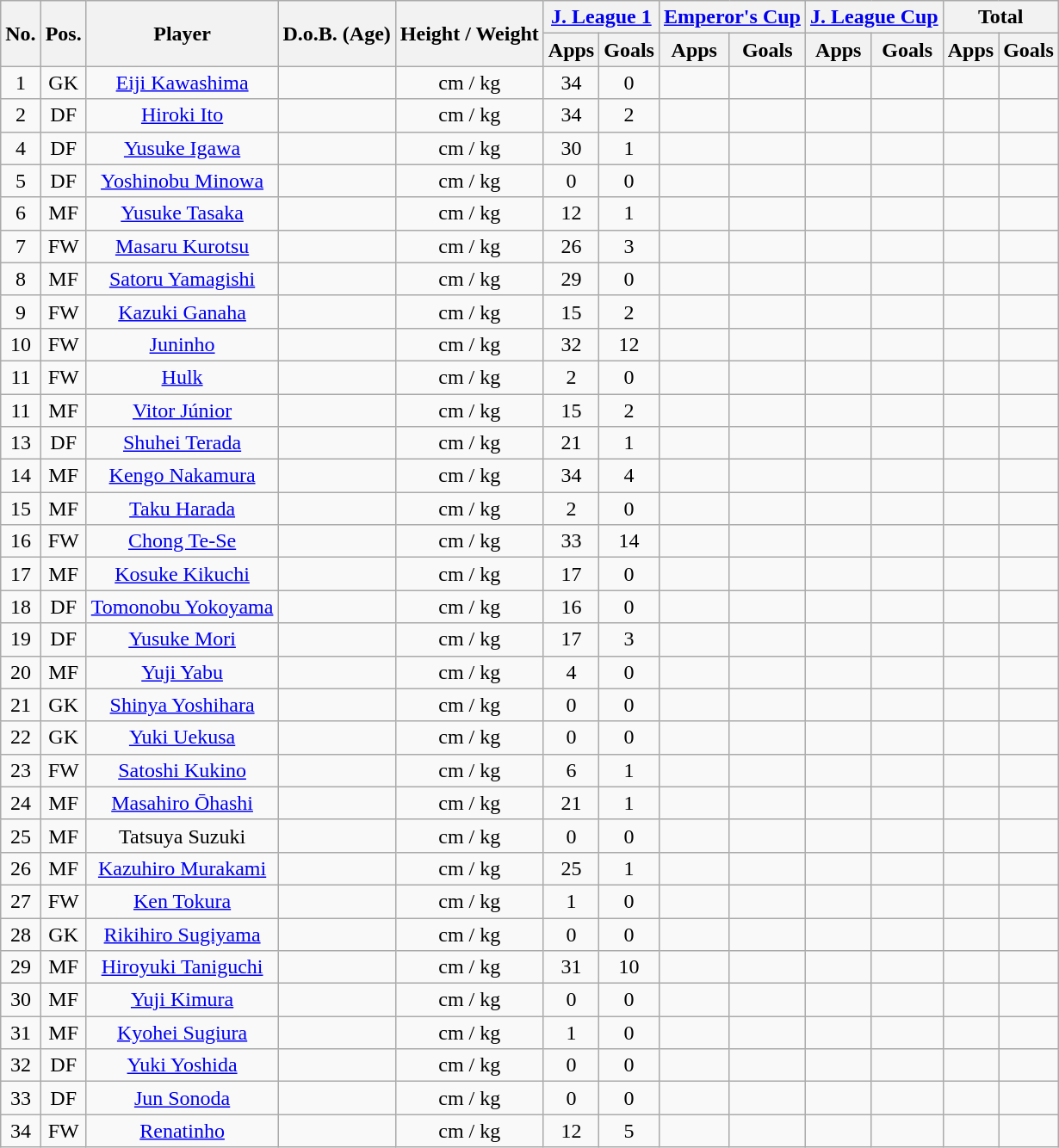<table class="wikitable" style="text-align:center;">
<tr>
<th rowspan="2">No.</th>
<th rowspan="2">Pos.</th>
<th rowspan="2">Player</th>
<th rowspan="2">D.o.B. (Age)</th>
<th rowspan="2">Height / Weight</th>
<th colspan="2"><a href='#'>J. League 1</a></th>
<th colspan="2"><a href='#'>Emperor's Cup</a></th>
<th colspan="2"><a href='#'>J. League Cup</a></th>
<th colspan="2">Total</th>
</tr>
<tr>
<th>Apps</th>
<th>Goals</th>
<th>Apps</th>
<th>Goals</th>
<th>Apps</th>
<th>Goals</th>
<th>Apps</th>
<th>Goals</th>
</tr>
<tr>
<td>1</td>
<td>GK</td>
<td><a href='#'>Eiji Kawashima</a></td>
<td></td>
<td>cm / kg</td>
<td>34</td>
<td>0</td>
<td></td>
<td></td>
<td></td>
<td></td>
<td></td>
<td></td>
</tr>
<tr>
<td>2</td>
<td>DF</td>
<td><a href='#'>Hiroki Ito</a></td>
<td></td>
<td>cm / kg</td>
<td>34</td>
<td>2</td>
<td></td>
<td></td>
<td></td>
<td></td>
<td></td>
<td></td>
</tr>
<tr>
<td>4</td>
<td>DF</td>
<td><a href='#'>Yusuke Igawa</a></td>
<td></td>
<td>cm / kg</td>
<td>30</td>
<td>1</td>
<td></td>
<td></td>
<td></td>
<td></td>
<td></td>
<td></td>
</tr>
<tr>
<td>5</td>
<td>DF</td>
<td><a href='#'>Yoshinobu Minowa</a></td>
<td></td>
<td>cm / kg</td>
<td>0</td>
<td>0</td>
<td></td>
<td></td>
<td></td>
<td></td>
<td></td>
<td></td>
</tr>
<tr>
<td>6</td>
<td>MF</td>
<td><a href='#'>Yusuke Tasaka</a></td>
<td></td>
<td>cm / kg</td>
<td>12</td>
<td>1</td>
<td></td>
<td></td>
<td></td>
<td></td>
<td></td>
<td></td>
</tr>
<tr>
<td>7</td>
<td>FW</td>
<td><a href='#'>Masaru Kurotsu</a></td>
<td></td>
<td>cm / kg</td>
<td>26</td>
<td>3</td>
<td></td>
<td></td>
<td></td>
<td></td>
<td></td>
<td></td>
</tr>
<tr>
<td>8</td>
<td>MF</td>
<td><a href='#'>Satoru Yamagishi</a></td>
<td></td>
<td>cm / kg</td>
<td>29</td>
<td>0</td>
<td></td>
<td></td>
<td></td>
<td></td>
<td></td>
<td></td>
</tr>
<tr>
<td>9</td>
<td>FW</td>
<td><a href='#'>Kazuki Ganaha</a></td>
<td></td>
<td>cm / kg</td>
<td>15</td>
<td>2</td>
<td></td>
<td></td>
<td></td>
<td></td>
<td></td>
<td></td>
</tr>
<tr>
<td>10</td>
<td>FW</td>
<td><a href='#'>Juninho</a></td>
<td></td>
<td>cm / kg</td>
<td>32</td>
<td>12</td>
<td></td>
<td></td>
<td></td>
<td></td>
<td></td>
<td></td>
</tr>
<tr>
<td>11</td>
<td>FW</td>
<td><a href='#'>Hulk</a></td>
<td></td>
<td>cm / kg</td>
<td>2</td>
<td>0</td>
<td></td>
<td></td>
<td></td>
<td></td>
<td></td>
<td></td>
</tr>
<tr>
<td>11</td>
<td>MF</td>
<td><a href='#'>Vitor Júnior</a></td>
<td></td>
<td>cm / kg</td>
<td>15</td>
<td>2</td>
<td></td>
<td></td>
<td></td>
<td></td>
<td></td>
<td></td>
</tr>
<tr>
<td>13</td>
<td>DF</td>
<td><a href='#'>Shuhei Terada</a></td>
<td></td>
<td>cm / kg</td>
<td>21</td>
<td>1</td>
<td></td>
<td></td>
<td></td>
<td></td>
<td></td>
<td></td>
</tr>
<tr>
<td>14</td>
<td>MF</td>
<td><a href='#'>Kengo Nakamura</a></td>
<td></td>
<td>cm / kg</td>
<td>34</td>
<td>4</td>
<td></td>
<td></td>
<td></td>
<td></td>
<td></td>
<td></td>
</tr>
<tr>
<td>15</td>
<td>MF</td>
<td><a href='#'>Taku Harada</a></td>
<td></td>
<td>cm / kg</td>
<td>2</td>
<td>0</td>
<td></td>
<td></td>
<td></td>
<td></td>
<td></td>
<td></td>
</tr>
<tr>
<td>16</td>
<td>FW</td>
<td><a href='#'>Chong Te-Se</a></td>
<td></td>
<td>cm / kg</td>
<td>33</td>
<td>14</td>
<td></td>
<td></td>
<td></td>
<td></td>
<td></td>
<td></td>
</tr>
<tr>
<td>17</td>
<td>MF</td>
<td><a href='#'>Kosuke Kikuchi</a></td>
<td></td>
<td>cm / kg</td>
<td>17</td>
<td>0</td>
<td></td>
<td></td>
<td></td>
<td></td>
<td></td>
<td></td>
</tr>
<tr>
<td>18</td>
<td>DF</td>
<td><a href='#'>Tomonobu Yokoyama</a></td>
<td></td>
<td>cm / kg</td>
<td>16</td>
<td>0</td>
<td></td>
<td></td>
<td></td>
<td></td>
<td></td>
<td></td>
</tr>
<tr>
<td>19</td>
<td>DF</td>
<td><a href='#'>Yusuke Mori</a></td>
<td></td>
<td>cm / kg</td>
<td>17</td>
<td>3</td>
<td></td>
<td></td>
<td></td>
<td></td>
<td></td>
<td></td>
</tr>
<tr>
<td>20</td>
<td>MF</td>
<td><a href='#'>Yuji Yabu</a></td>
<td></td>
<td>cm / kg</td>
<td>4</td>
<td>0</td>
<td></td>
<td></td>
<td></td>
<td></td>
<td></td>
<td></td>
</tr>
<tr>
<td>21</td>
<td>GK</td>
<td><a href='#'>Shinya Yoshihara</a></td>
<td></td>
<td>cm / kg</td>
<td>0</td>
<td>0</td>
<td></td>
<td></td>
<td></td>
<td></td>
<td></td>
<td></td>
</tr>
<tr>
<td>22</td>
<td>GK</td>
<td><a href='#'>Yuki Uekusa</a></td>
<td></td>
<td>cm / kg</td>
<td>0</td>
<td>0</td>
<td></td>
<td></td>
<td></td>
<td></td>
<td></td>
<td></td>
</tr>
<tr>
<td>23</td>
<td>FW</td>
<td><a href='#'>Satoshi Kukino</a></td>
<td></td>
<td>cm / kg</td>
<td>6</td>
<td>1</td>
<td></td>
<td></td>
<td></td>
<td></td>
<td></td>
<td></td>
</tr>
<tr>
<td>24</td>
<td>MF</td>
<td><a href='#'>Masahiro Ōhashi</a></td>
<td></td>
<td>cm / kg</td>
<td>21</td>
<td>1</td>
<td></td>
<td></td>
<td></td>
<td></td>
<td></td>
<td></td>
</tr>
<tr>
<td>25</td>
<td>MF</td>
<td>Tatsuya Suzuki</td>
<td></td>
<td>cm / kg</td>
<td>0</td>
<td>0</td>
<td></td>
<td></td>
<td></td>
<td></td>
<td></td>
<td></td>
</tr>
<tr>
<td>26</td>
<td>MF</td>
<td><a href='#'>Kazuhiro Murakami</a></td>
<td></td>
<td>cm / kg</td>
<td>25</td>
<td>1</td>
<td></td>
<td></td>
<td></td>
<td></td>
<td></td>
<td></td>
</tr>
<tr>
<td>27</td>
<td>FW</td>
<td><a href='#'>Ken Tokura</a></td>
<td></td>
<td>cm / kg</td>
<td>1</td>
<td>0</td>
<td></td>
<td></td>
<td></td>
<td></td>
<td></td>
<td></td>
</tr>
<tr>
<td>28</td>
<td>GK</td>
<td><a href='#'>Rikihiro Sugiyama</a></td>
<td></td>
<td>cm / kg</td>
<td>0</td>
<td>0</td>
<td></td>
<td></td>
<td></td>
<td></td>
<td></td>
<td></td>
</tr>
<tr>
<td>29</td>
<td>MF</td>
<td><a href='#'>Hiroyuki Taniguchi</a></td>
<td></td>
<td>cm / kg</td>
<td>31</td>
<td>10</td>
<td></td>
<td></td>
<td></td>
<td></td>
<td></td>
<td></td>
</tr>
<tr>
<td>30</td>
<td>MF</td>
<td><a href='#'>Yuji Kimura</a></td>
<td></td>
<td>cm / kg</td>
<td>0</td>
<td>0</td>
<td></td>
<td></td>
<td></td>
<td></td>
<td></td>
<td></td>
</tr>
<tr>
<td>31</td>
<td>MF</td>
<td><a href='#'>Kyohei Sugiura</a></td>
<td></td>
<td>cm / kg</td>
<td>1</td>
<td>0</td>
<td></td>
<td></td>
<td></td>
<td></td>
<td></td>
<td></td>
</tr>
<tr>
<td>32</td>
<td>DF</td>
<td><a href='#'>Yuki Yoshida</a></td>
<td></td>
<td>cm / kg</td>
<td>0</td>
<td>0</td>
<td></td>
<td></td>
<td></td>
<td></td>
<td></td>
<td></td>
</tr>
<tr>
<td>33</td>
<td>DF</td>
<td><a href='#'>Jun Sonoda</a></td>
<td></td>
<td>cm / kg</td>
<td>0</td>
<td>0</td>
<td></td>
<td></td>
<td></td>
<td></td>
<td></td>
<td></td>
</tr>
<tr>
<td>34</td>
<td>FW</td>
<td><a href='#'>Renatinho</a></td>
<td></td>
<td>cm / kg</td>
<td>12</td>
<td>5</td>
<td></td>
<td></td>
<td></td>
<td></td>
<td></td>
<td></td>
</tr>
</table>
